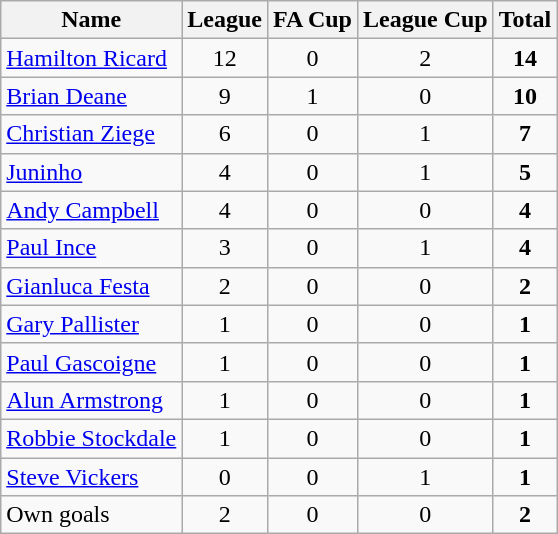<table class="wikitable sortable" style="text-align:center">
<tr>
<th>Name</th>
<th>League</th>
<th>FA Cup</th>
<th>League Cup</th>
<th>Total</th>
</tr>
<tr>
<td align="left"> <a href='#'>Hamilton Ricard</a></td>
<td>12</td>
<td>0</td>
<td>2</td>
<td><strong>14</strong></td>
</tr>
<tr>
<td align="left"> <a href='#'>Brian Deane</a></td>
<td>9</td>
<td>1</td>
<td>0</td>
<td><strong>10</strong></td>
</tr>
<tr>
<td align="left"> <a href='#'>Christian Ziege</a></td>
<td>6</td>
<td>0</td>
<td>1</td>
<td><strong>7</strong></td>
</tr>
<tr>
<td align="left"> <a href='#'>Juninho</a></td>
<td>4</td>
<td>0</td>
<td>1</td>
<td><strong>5</strong></td>
</tr>
<tr>
<td align="left"> <a href='#'>Andy Campbell</a></td>
<td>4</td>
<td>0</td>
<td>0</td>
<td><strong>4</strong></td>
</tr>
<tr>
<td align="left"> <a href='#'>Paul Ince</a></td>
<td>3</td>
<td>0</td>
<td>1</td>
<td><strong>4</strong></td>
</tr>
<tr>
<td align="left"> <a href='#'>Gianluca Festa</a></td>
<td>2</td>
<td>0</td>
<td>0</td>
<td><strong>2</strong></td>
</tr>
<tr>
<td align="left"> <a href='#'>Gary Pallister</a></td>
<td>1</td>
<td>0</td>
<td>0</td>
<td><strong>1</strong></td>
</tr>
<tr>
<td align="left"> <a href='#'>Paul Gascoigne</a></td>
<td>1</td>
<td>0</td>
<td>0</td>
<td><strong>1</strong></td>
</tr>
<tr>
<td align="left"> <a href='#'>Alun Armstrong</a></td>
<td>1</td>
<td>0</td>
<td>0</td>
<td><strong>1</strong></td>
</tr>
<tr>
<td align="left"> <a href='#'>Robbie Stockdale</a></td>
<td>1</td>
<td>0</td>
<td>0</td>
<td><strong>1</strong></td>
</tr>
<tr>
<td align="left"> <a href='#'>Steve Vickers</a></td>
<td>0</td>
<td>0</td>
<td>1</td>
<td><strong>1</strong></td>
</tr>
<tr>
<td align="left">Own goals</td>
<td>2</td>
<td>0</td>
<td>0</td>
<td><strong>2</strong></td>
</tr>
</table>
